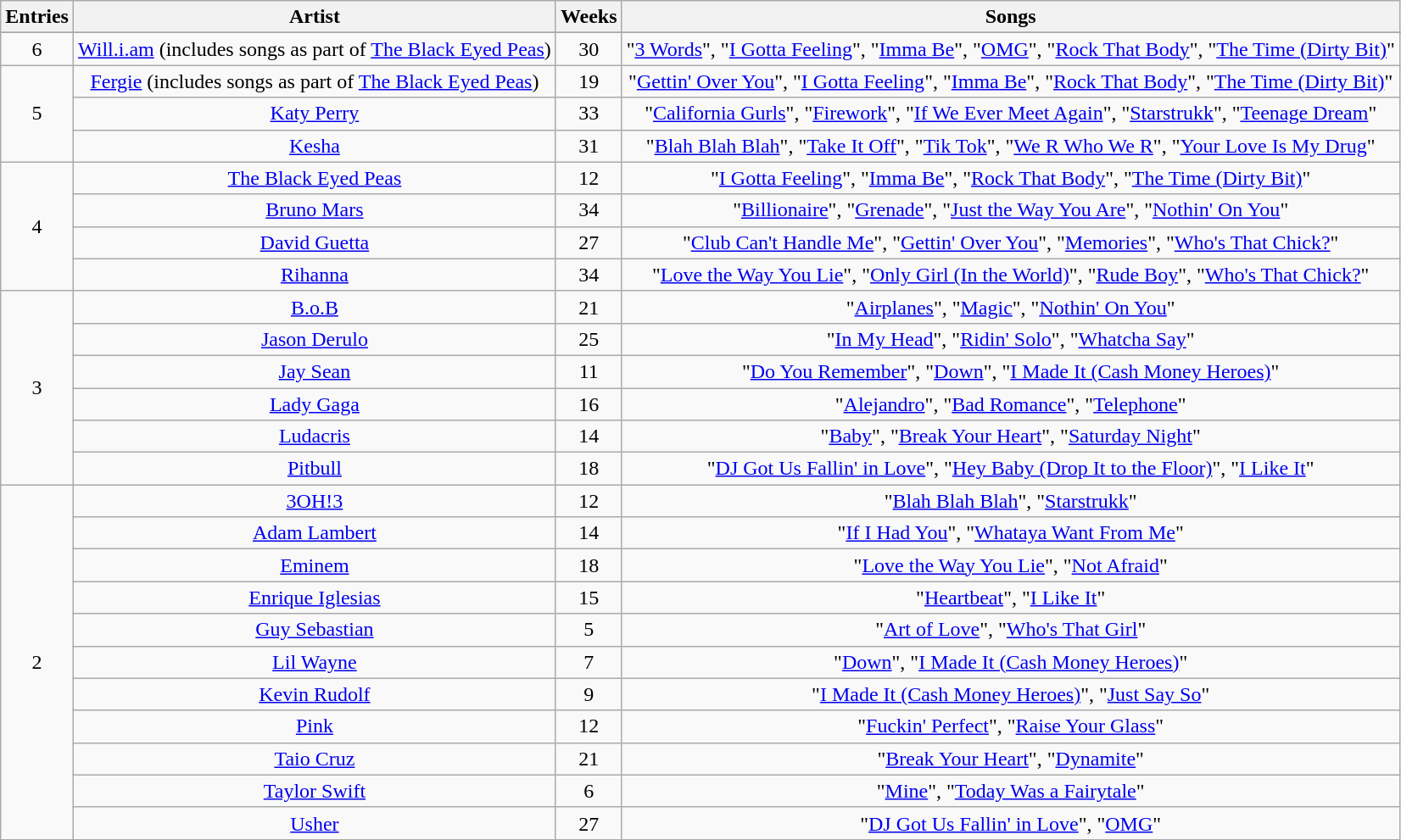<table class="wikitable sortable" style="text-align: center;">
<tr>
<th>Entries</th>
<th>Artist</th>
<th>Weeks</th>
<th>Songs</th>
</tr>
<tr>
</tr>
<tr>
<td rowspan="1" style="text-align:center">6</td>
<td><a href='#'>Will.i.am</a> (includes songs as part of <a href='#'>The Black Eyed Peas</a>)</td>
<td>30</td>
<td>"<a href='#'>3 Words</a>", "<a href='#'>I Gotta Feeling</a>", "<a href='#'>Imma Be</a>", "<a href='#'>OMG</a>", "<a href='#'>Rock That Body</a>", "<a href='#'>The Time (Dirty Bit)</a>"</td>
</tr>
<tr>
<td rowspan="3" style="text-align:center">5</td>
<td><a href='#'>Fergie</a> (includes songs as part of <a href='#'>The Black Eyed Peas</a>)</td>
<td>19</td>
<td>"<a href='#'>Gettin' Over You</a>", "<a href='#'>I Gotta Feeling</a>", "<a href='#'>Imma Be</a>", "<a href='#'>Rock That Body</a>", "<a href='#'>The Time (Dirty Bit)</a>"</td>
</tr>
<tr>
<td><a href='#'>Katy Perry</a></td>
<td>33</td>
<td>"<a href='#'>California Gurls</a>", "<a href='#'>Firework</a>", "<a href='#'>If We Ever Meet Again</a>", "<a href='#'>Starstrukk</a>", "<a href='#'>Teenage Dream</a>"</td>
</tr>
<tr>
<td><a href='#'>Kesha</a></td>
<td>31</td>
<td>"<a href='#'>Blah Blah Blah</a>", "<a href='#'>Take It Off</a>", "<a href='#'>Tik Tok</a>", "<a href='#'>We R Who We R</a>", "<a href='#'>Your Love Is My Drug</a>"</td>
</tr>
<tr>
<td rowspan="4" style="text-align:center">4</td>
<td><a href='#'>The Black Eyed Peas</a></td>
<td>12</td>
<td>"<a href='#'>I Gotta Feeling</a>", "<a href='#'>Imma Be</a>", "<a href='#'>Rock That Body</a>", "<a href='#'>The Time (Dirty Bit)</a>"</td>
</tr>
<tr>
<td><a href='#'>Bruno Mars</a></td>
<td>34</td>
<td>"<a href='#'>Billionaire</a>", "<a href='#'>Grenade</a>", "<a href='#'>Just the Way You Are</a>", "<a href='#'>Nothin' On You</a>"</td>
</tr>
<tr>
<td><a href='#'>David Guetta</a></td>
<td>27</td>
<td>"<a href='#'>Club Can't Handle Me</a>", "<a href='#'>Gettin' Over You</a>", "<a href='#'>Memories</a>", "<a href='#'>Who's That Chick?</a>"</td>
</tr>
<tr>
<td><a href='#'>Rihanna</a></td>
<td>34</td>
<td>"<a href='#'>Love the Way You Lie</a>", "<a href='#'>Only Girl (In the World)</a>", "<a href='#'>Rude Boy</a>", "<a href='#'>Who's That Chick?</a>"</td>
</tr>
<tr>
<td rowspan="6" style="text-align:center">3</td>
<td><a href='#'>B.o.B</a></td>
<td>21</td>
<td>"<a href='#'>Airplanes</a>", "<a href='#'>Magic</a>", "<a href='#'>Nothin' On You</a>"</td>
</tr>
<tr>
<td><a href='#'>Jason Derulo</a></td>
<td>25</td>
<td>"<a href='#'>In My Head</a>", "<a href='#'>Ridin' Solo</a>", "<a href='#'>Whatcha Say</a>"</td>
</tr>
<tr>
<td><a href='#'>Jay Sean</a></td>
<td>11</td>
<td>"<a href='#'>Do You Remember</a>", "<a href='#'>Down</a>", "<a href='#'>I Made It (Cash Money Heroes)</a>"</td>
</tr>
<tr>
<td><a href='#'>Lady Gaga</a></td>
<td>16</td>
<td>"<a href='#'>Alejandro</a>", "<a href='#'>Bad Romance</a>", "<a href='#'>Telephone</a>"</td>
</tr>
<tr>
<td><a href='#'>Ludacris</a></td>
<td>14</td>
<td>"<a href='#'>Baby</a>", "<a href='#'>Break Your Heart</a>", "<a href='#'>Saturday Night</a>"</td>
</tr>
<tr>
<td><a href='#'>Pitbull</a></td>
<td>18</td>
<td>"<a href='#'>DJ Got Us Fallin' in Love</a>", "<a href='#'>Hey Baby (Drop It to the Floor)</a>", "<a href='#'>I Like It</a>"</td>
</tr>
<tr>
<td rowspan="11" style="text-align:center">2</td>
<td><a href='#'>3OH!3</a></td>
<td>12</td>
<td>"<a href='#'>Blah Blah Blah</a>", "<a href='#'>Starstrukk</a>"</td>
</tr>
<tr>
<td><a href='#'>Adam Lambert</a></td>
<td>14</td>
<td>"<a href='#'>If I Had You</a>", "<a href='#'>Whataya Want From Me</a>"</td>
</tr>
<tr>
<td><a href='#'>Eminem</a></td>
<td>18</td>
<td>"<a href='#'>Love the Way You Lie</a>", "<a href='#'>Not Afraid</a>"</td>
</tr>
<tr>
<td><a href='#'>Enrique Iglesias</a></td>
<td>15</td>
<td>"<a href='#'>Heartbeat</a>", "<a href='#'>I Like It</a>"</td>
</tr>
<tr>
<td><a href='#'>Guy Sebastian</a></td>
<td>5</td>
<td>"<a href='#'>Art of Love</a>", "<a href='#'>Who's That Girl</a>"</td>
</tr>
<tr>
<td><a href='#'>Lil Wayne</a></td>
<td>7</td>
<td>"<a href='#'>Down</a>", "<a href='#'>I Made It (Cash Money Heroes)</a>"</td>
</tr>
<tr>
<td><a href='#'>Kevin Rudolf</a></td>
<td>9</td>
<td>"<a href='#'>I Made It (Cash Money Heroes)</a>", "<a href='#'>Just Say So</a>"</td>
</tr>
<tr>
<td><a href='#'>Pink</a></td>
<td>12</td>
<td>"<a href='#'>Fuckin' Perfect</a>", "<a href='#'>Raise Your Glass</a>"</td>
</tr>
<tr>
<td><a href='#'>Taio Cruz</a></td>
<td>21</td>
<td>"<a href='#'>Break Your Heart</a>", "<a href='#'>Dynamite</a>"</td>
</tr>
<tr>
<td><a href='#'>Taylor Swift</a></td>
<td>6</td>
<td>"<a href='#'>Mine</a>", "<a href='#'>Today Was a Fairytale</a>"</td>
</tr>
<tr>
<td><a href='#'>Usher</a></td>
<td>27</td>
<td>"<a href='#'>DJ Got Us Fallin' in Love</a>", "<a href='#'>OMG</a>"</td>
</tr>
</table>
